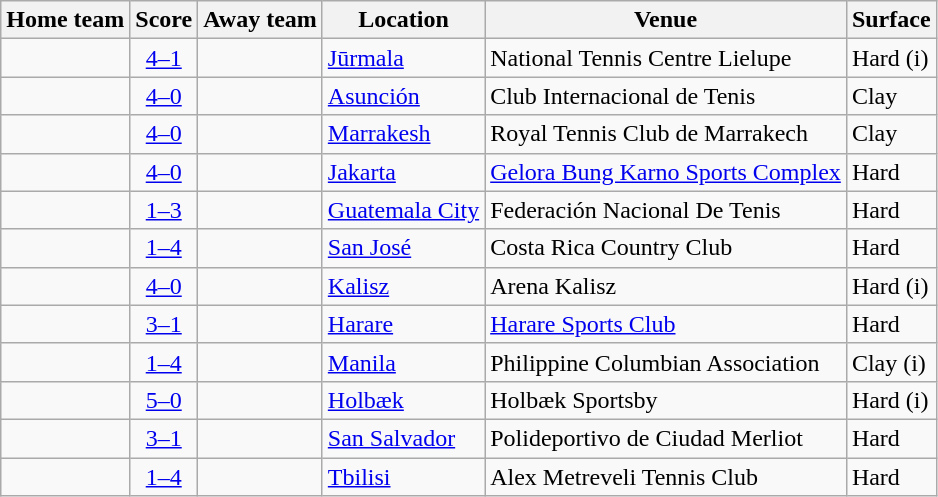<table class="wikitable">
<tr>
<th>Home team</th>
<th>Score</th>
<th>Away team</th>
<th>Location</th>
<th>Venue</th>
<th>Surface</th>
</tr>
<tr>
<td><strong></strong></td>
<td style="text-align:center;"><a href='#'> 4–1</a></td>
<td></td>
<td><a href='#'>Jūrmala</a></td>
<td>National Tennis Centre Lielupe</td>
<td>Hard (i)</td>
</tr>
<tr>
<td><strong></strong></td>
<td style="text-align:center;"><a href='#'> 4–0</a></td>
<td></td>
<td><a href='#'>Asunción</a></td>
<td>Club Internacional de Tenis</td>
<td>Clay</td>
</tr>
<tr>
<td><strong></strong></td>
<td style="text-align:center;"><a href='#'> 4–0</a></td>
<td></td>
<td><a href='#'>Marrakesh</a></td>
<td>Royal Tennis Club de Marrakech</td>
<td>Clay</td>
</tr>
<tr>
<td><strong></strong></td>
<td style="text-align:center;"><a href='#'> 4–0</a></td>
<td></td>
<td><a href='#'>Jakarta</a></td>
<td><a href='#'>Gelora Bung Karno Sports Complex</a></td>
<td>Hard</td>
</tr>
<tr>
<td></td>
<td style="text-align:center;"><a href='#'> 1–3</a></td>
<td><strong></strong></td>
<td><a href='#'>Guatemala City</a></td>
<td>Federación Nacional De Tenis</td>
<td>Hard</td>
</tr>
<tr>
<td></td>
<td style="text-align:center;"><a href='#'> 1–4</a></td>
<td><strong></strong></td>
<td><a href='#'>San José</a></td>
<td>Costa Rica Country Club</td>
<td>Hard</td>
</tr>
<tr>
<td><strong></strong></td>
<td style="text-align:center;"><a href='#'> 4–0</a></td>
<td></td>
<td><a href='#'>Kalisz</a></td>
<td>Arena Kalisz</td>
<td>Hard (i)</td>
</tr>
<tr>
<td><strong></strong></td>
<td style="text-align:center;"><a href='#'> 3–1</a></td>
<td></td>
<td><a href='#'>Harare</a></td>
<td><a href='#'>Harare Sports Club</a></td>
<td>Hard</td>
</tr>
<tr>
<td></td>
<td style="text-align:center;"><a href='#'> 1–4</a></td>
<td><strong></strong></td>
<td><a href='#'>Manila</a></td>
<td>Philippine Columbian Association</td>
<td>Clay (i)</td>
</tr>
<tr>
<td><strong></strong></td>
<td style="text-align:center;"><a href='#'> 5–0</a></td>
<td></td>
<td><a href='#'>Holbæk</a></td>
<td>Holbæk Sportsby</td>
<td>Hard (i)</td>
</tr>
<tr>
<td><strong></strong></td>
<td style="text-align:center;"><a href='#'> 3–1</a></td>
<td></td>
<td><a href='#'>San Salvador</a></td>
<td>Polideportivo de Ciudad Merliot</td>
<td>Hard</td>
</tr>
<tr>
<td></td>
<td style="text-align:center;"><a href='#'> 1–4</a></td>
<td><strong></strong></td>
<td><a href='#'>Tbilisi</a></td>
<td>Alex Metreveli Tennis Club</td>
<td>Hard</td>
</tr>
</table>
